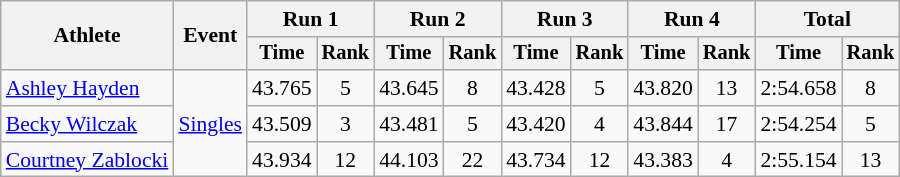<table class=wikitable style=font-size:90%;text-align:center>
<tr>
<th rowspan=2>Athlete</th>
<th rowspan=2>Event</th>
<th colspan=2>Run 1</th>
<th colspan=2>Run 2</th>
<th colspan=2>Run 3</th>
<th colspan=2>Run 4</th>
<th colspan=2>Total</th>
</tr>
<tr style=font-size:95%>
<th>Time</th>
<th>Rank</th>
<th>Time</th>
<th>Rank</th>
<th>Time</th>
<th>Rank</th>
<th>Time</th>
<th>Rank</th>
<th>Time</th>
<th>Rank</th>
</tr>
<tr>
<td align=left><a href='#'>Ashley Hayden</a></td>
<td align=left rowspan=3><a href='#'>Singles</a></td>
<td>43.765</td>
<td>5</td>
<td>43.645</td>
<td>8</td>
<td>43.428</td>
<td>5</td>
<td>43.820</td>
<td>13</td>
<td>2:54.658</td>
<td>8</td>
</tr>
<tr>
<td align=left><a href='#'>Becky Wilczak</a></td>
<td>43.509</td>
<td>3</td>
<td>43.481</td>
<td>5</td>
<td>43.420</td>
<td>4</td>
<td>43.844</td>
<td>17</td>
<td>2:54.254</td>
<td>5</td>
</tr>
<tr>
<td align=left><a href='#'>Courtney Zablocki</a></td>
<td>43.934</td>
<td>12</td>
<td>44.103</td>
<td>22</td>
<td>43.734</td>
<td>12</td>
<td>43.383</td>
<td>4</td>
<td>2:55.154</td>
<td>13</td>
</tr>
</table>
